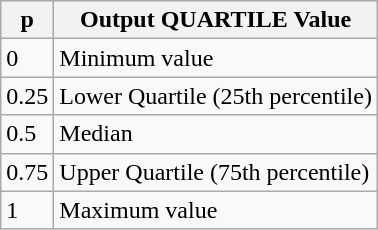<table class="wikitable">
<tr>
<th>p</th>
<th>Output QUARTILE Value</th>
</tr>
<tr>
<td>0</td>
<td>Minimum value</td>
</tr>
<tr>
<td>0.25</td>
<td>Lower Quartile (25th percentile)</td>
</tr>
<tr>
<td>0.5</td>
<td>Median</td>
</tr>
<tr>
<td>0.75</td>
<td>Upper Quartile (75th percentile)</td>
</tr>
<tr>
<td>1</td>
<td>Maximum value</td>
</tr>
</table>
